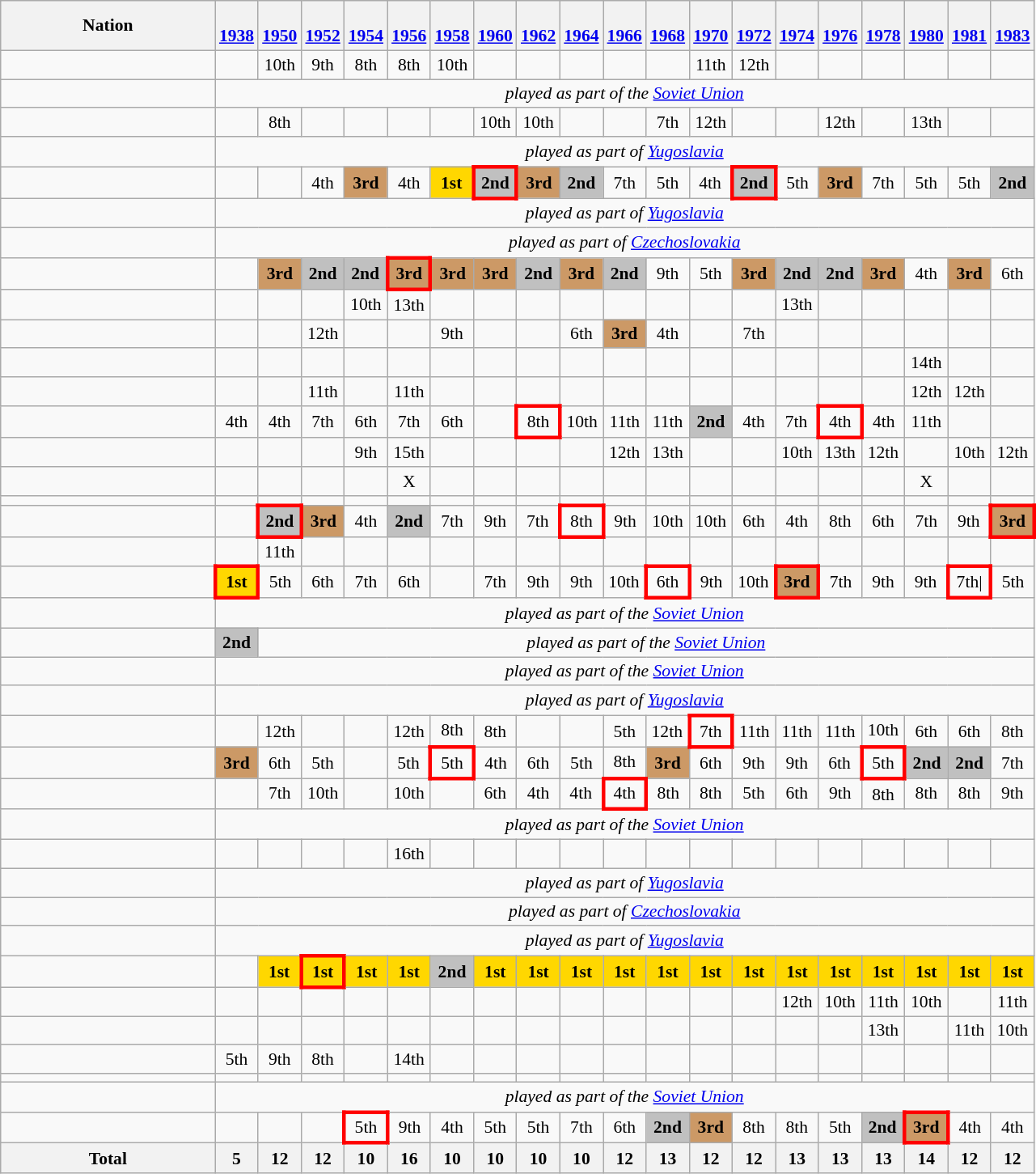<table class="wikitable" style="text-align:center; font-size:90%">
<tr>
<th width=170>Nation</th>
<th><br><a href='#'>1938</a></th>
<th><br><a href='#'>1950</a></th>
<th><br><a href='#'>1952</a></th>
<th><br><a href='#'>1954</a></th>
<th><br><a href='#'>1956</a></th>
<th><br><a href='#'>1958</a></th>
<th><br><a href='#'>1960</a></th>
<th><br><a href='#'>1962</a></th>
<th><br><a href='#'>1964</a></th>
<th><br><a href='#'>1966</a></th>
<th><br><a href='#'>1968</a></th>
<th><br><a href='#'>1970</a></th>
<th><br><a href='#'>1972</a></th>
<th><br><a href='#'>1974</a></th>
<th><br><a href='#'>1976</a></th>
<th><br><a href='#'>1978</a></th>
<th><br><a href='#'>1980</a></th>
<th><br><a href='#'>1981</a></th>
<th><br><a href='#'>1983</a></th>
</tr>
<tr>
<td align=left></td>
<td></td>
<td>10th</td>
<td>9th</td>
<td>8th</td>
<td>8th</td>
<td>10th</td>
<td></td>
<td></td>
<td></td>
<td></td>
<td></td>
<td>11th</td>
<td>12th</td>
<td></td>
<td></td>
<td></td>
<td></td>
<td></td>
<td></td>
</tr>
<tr>
<td align=left></td>
<td colspan=19><em>played as part of the <a href='#'>Soviet Union</a></em></td>
</tr>
<tr>
<td align=left></td>
<td></td>
<td>8th</td>
<td></td>
<td></td>
<td></td>
<td></td>
<td>10th</td>
<td>10th</td>
<td></td>
<td></td>
<td>7th</td>
<td>12th</td>
<td></td>
<td></td>
<td>12th</td>
<td></td>
<td>13th</td>
<td></td>
<td></td>
</tr>
<tr>
<td align=left></td>
<td colspan=19><em>played as part of <a href='#'>Yugoslavia</a></em></td>
</tr>
<tr>
<td align=left></td>
<td></td>
<td></td>
<td>4th</td>
<td bgcolor=#cc9966><strong>3rd</strong></td>
<td>4th</td>
<td bgcolor=gold><strong>1st</strong></td>
<td style="border: 3px solid red" bgcolor=silver><strong>2nd</strong></td>
<td bgcolor=#cc9966><strong>3rd</strong></td>
<td bgcolor=silver><strong>2nd</strong></td>
<td>7th</td>
<td>5th</td>
<td>4th</td>
<td style="border: 3px solid red" bgcolor=silver><strong>2nd</strong></td>
<td>5th</td>
<td bgcolor=#cc9966><strong>3rd</strong></td>
<td>7th</td>
<td>5th</td>
<td>5th</td>
<td bgcolor=silver><strong>2nd</strong></td>
</tr>
<tr>
<td align=left></td>
<td colspan=19><em>played as part of <a href='#'>Yugoslavia</a></em></td>
</tr>
<tr>
<td align=left></td>
<td colspan=19><em>played as part of <a href='#'>Czechoslovakia</a></em></td>
</tr>
<tr>
<td align=left><em></em></td>
<td></td>
<td bgcolor=#cc9966><strong>3rd</strong></td>
<td bgcolor=silver><strong>2nd</strong></td>
<td bgcolor=silver><strong>2nd</strong></td>
<td style="border: 3px solid red" bgcolor=#cc9966><strong>3rd</strong></td>
<td bgcolor=#cc9966><strong>3rd</strong></td>
<td bgcolor=#cc9966><strong>3rd</strong></td>
<td bgcolor=silver><strong>2nd</strong></td>
<td bgcolor=#cc9966><strong>3rd</strong></td>
<td bgcolor=silver><strong>2nd</strong></td>
<td>9th</td>
<td>5th</td>
<td bgcolor=#cc9966><strong>3rd</strong></td>
<td bgcolor=silver><strong>2nd</strong></td>
<td bgcolor=silver><strong>2nd</strong></td>
<td bgcolor=#cc9966><strong>3rd</strong></td>
<td>4th</td>
<td bgcolor=#cc9966><strong>3rd</strong></td>
<td>6th</td>
</tr>
<tr>
<td align=left></td>
<td></td>
<td></td>
<td></td>
<td>10th</td>
<td>13th</td>
<td></td>
<td></td>
<td></td>
<td></td>
<td></td>
<td></td>
<td></td>
<td></td>
<td>13th</td>
<td></td>
<td></td>
<td></td>
<td></td>
<td></td>
</tr>
<tr>
<td align=left><em></em></td>
<td></td>
<td></td>
<td>12th</td>
<td></td>
<td></td>
<td>9th</td>
<td></td>
<td></td>
<td>6th</td>
<td bgcolor=#cc9966><strong>3rd</strong></td>
<td>4th</td>
<td></td>
<td>7th</td>
<td></td>
<td></td>
<td></td>
<td></td>
<td></td>
<td></td>
</tr>
<tr>
<td align=left></td>
<td></td>
<td></td>
<td></td>
<td></td>
<td></td>
<td></td>
<td></td>
<td></td>
<td></td>
<td></td>
<td></td>
<td></td>
<td></td>
<td></td>
<td></td>
<td></td>
<td>14th</td>
<td></td>
<td></td>
</tr>
<tr>
<td align=left></td>
<td></td>
<td></td>
<td>11th</td>
<td></td>
<td>11th</td>
<td></td>
<td></td>
<td></td>
<td></td>
<td></td>
<td></td>
<td></td>
<td></td>
<td></td>
<td></td>
<td></td>
<td>12th</td>
<td>12th</td>
<td></td>
</tr>
<tr>
<td align=left></td>
<td>4th</td>
<td>4th</td>
<td>7th</td>
<td>6th</td>
<td>7th</td>
<td>6th</td>
<td></td>
<td style="border: 3px solid red">8th</td>
<td>10th</td>
<td>11th</td>
<td>11th</td>
<td bgcolor=silver><strong>2nd</strong></td>
<td>4th</td>
<td>7th</td>
<td style="border: 3px solid red">4th</td>
<td>4th</td>
<td>11th</td>
<td></td>
<td></td>
</tr>
<tr>
<td align=left></td>
<td></td>
<td></td>
<td></td>
<td>9th</td>
<td>15th</td>
<td></td>
<td></td>
<td></td>
<td></td>
<td>12th</td>
<td>13th</td>
<td></td>
<td></td>
<td>10th</td>
<td>13th</td>
<td>12th</td>
<td></td>
<td>10th</td>
<td>12th</td>
</tr>
<tr>
<td align=left></td>
<td></td>
<td></td>
<td></td>
<td></td>
<td>X</td>
<td></td>
<td></td>
<td></td>
<td></td>
<td></td>
<td></td>
<td></td>
<td></td>
<td></td>
<td></td>
<td></td>
<td>X</td>
<td></td>
<td></td>
</tr>
<tr>
<td align=left></td>
<td></td>
<td></td>
<td></td>
<td></td>
<td></td>
<td></td>
<td></td>
<td></td>
<td></td>
<td></td>
<td></td>
<td></td>
<td></td>
<td></td>
<td></td>
<td></td>
<td></td>
<td></td>
<td></td>
</tr>
<tr>
<td align=left></td>
<td></td>
<td style="border: 3px solid red" bgcolor=silver><strong>2nd</strong></td>
<td bgcolor=#cc9966><strong>3rd</strong></td>
<td>4th</td>
<td bgcolor=silver><strong>2nd</strong></td>
<td>7th</td>
<td>9th</td>
<td>7th</td>
<td style="border: 3px solid red">8th</td>
<td>9th</td>
<td>10th</td>
<td>10th</td>
<td>6th</td>
<td>4th</td>
<td>8th</td>
<td>6th</td>
<td>7th</td>
<td>9th</td>
<td style="border: 3px solid red" bgcolor=#cc9966><strong>3rd</strong></td>
</tr>
<tr>
<td align=left></td>
<td></td>
<td>11th</td>
<td></td>
<td></td>
<td></td>
<td></td>
<td></td>
<td></td>
<td></td>
<td></td>
<td></td>
<td></td>
<td></td>
<td></td>
<td></td>
<td></td>
<td></td>
<td></td>
<td></td>
</tr>
<tr>
<td align=left></td>
<td style="border: 3px solid red" bgcolor=gold><strong>1st</strong></td>
<td>5th</td>
<td>6th</td>
<td>7th</td>
<td>6th</td>
<td></td>
<td>7th</td>
<td>9th</td>
<td>9th</td>
<td>10th</td>
<td style="border: 3px solid red">6th</td>
<td>9th</td>
<td>10th</td>
<td style="border: 3px solid red" bgcolor=#cc9966><strong>3rd</strong></td>
<td>7th</td>
<td>9th</td>
<td>9th</td>
<td style="border: 3px solid red">7th|</td>
<td>5th</td>
</tr>
<tr>
<td align=left></td>
<td colspan=19><em>played as part of the <a href='#'>Soviet Union</a></em></td>
</tr>
<tr>
<td align=left></td>
<td bgcolor=silver><strong>2nd</strong></td>
<td colspan=18><em>played as part of the <a href='#'>Soviet Union</a></em></td>
</tr>
<tr>
<td align=left></td>
<td colspan=19><em>played as part of the <a href='#'>Soviet Union</a></em></td>
</tr>
<tr>
<td align=left></td>
<td colspan=19><em>played as part of <a href='#'>Yugoslavia</a></em></td>
</tr>
<tr>
<td align=left></td>
<td></td>
<td>12th</td>
<td></td>
<td></td>
<td>12th</td>
<td>8th</td>
<td>8th</td>
<td></td>
<td></td>
<td>5th</td>
<td>12th</td>
<td style="border: 3px solid red">7th</td>
<td>11th</td>
<td>11th</td>
<td>11th</td>
<td>10th</td>
<td>6th</td>
<td>6th</td>
<td>8th</td>
</tr>
<tr>
<td align=left></td>
<td bgcolor=#cc9966><strong>3rd</strong></td>
<td>6th</td>
<td>5th</td>
<td></td>
<td>5th</td>
<td style="border: 3px solid red">5th</td>
<td>4th</td>
<td>6th</td>
<td>5th</td>
<td>8th</td>
<td bgcolor=#cc9966><strong>3rd</strong></td>
<td>6th</td>
<td>9th</td>
<td>9th</td>
<td>6th</td>
<td style="border: 3px solid red">5th</td>
<td bgcolor=silver><strong>2nd</strong></td>
<td bgcolor=silver><strong>2nd</strong></td>
<td>7th</td>
</tr>
<tr>
<td align=left></td>
<td></td>
<td>7th</td>
<td>10th</td>
<td></td>
<td>10th</td>
<td></td>
<td>6th</td>
<td>4th</td>
<td>4th</td>
<td style="border: 3px solid red">4th</td>
<td>8th</td>
<td>8th</td>
<td>5th</td>
<td>6th</td>
<td>9th</td>
<td>8th</td>
<td>8th</td>
<td>8th</td>
<td>9th</td>
</tr>
<tr>
<td align=left></td>
<td colspan=19><em>played as part of the <a href='#'>Soviet Union</a></em></td>
</tr>
<tr>
<td align=left></td>
<td></td>
<td></td>
<td></td>
<td></td>
<td>16th</td>
<td></td>
<td></td>
<td></td>
<td></td>
<td></td>
<td></td>
<td></td>
<td></td>
<td></td>
<td></td>
<td></td>
<td></td>
<td></td>
<td></td>
</tr>
<tr>
<td align=left></td>
<td colspan=19><em>played as part of <a href='#'>Yugoslavia</a></em></td>
</tr>
<tr>
<td align=left></td>
<td colspan=19><em>played as part of <a href='#'>Czechoslovakia</a></em></td>
</tr>
<tr>
<td align=left></td>
<td colspan=19><em>played as part of <a href='#'>Yugoslavia</a></em></td>
</tr>
<tr>
<td align=left><em></em></td>
<td></td>
<td bgcolor=gold><strong>1st</strong></td>
<td style="border: 3px solid red" bgcolor=gold><strong>1st</strong></td>
<td bgcolor=gold><strong>1st</strong></td>
<td bgcolor=gold><strong>1st</strong></td>
<td bgcolor=silver><strong>2nd</strong></td>
<td bgcolor=gold><strong>1st</strong></td>
<td bgcolor=gold><strong>1st</strong></td>
<td bgcolor=gold><strong>1st</strong></td>
<td bgcolor=gold><strong>1st</strong></td>
<td bgcolor=gold><strong>1st</strong></td>
<td bgcolor=gold><strong>1st</strong></td>
<td bgcolor=gold><strong>1st</strong></td>
<td bgcolor=gold><strong>1st</strong></td>
<td bgcolor=gold><strong>1st</strong></td>
<td bgcolor=gold><strong>1st</strong></td>
<td bgcolor=gold><strong>1st</strong></td>
<td bgcolor=gold><strong>1st</strong></td>
<td bgcolor=gold><strong>1st</strong></td>
</tr>
<tr>
<td align=left></td>
<td></td>
<td></td>
<td></td>
<td></td>
<td></td>
<td></td>
<td></td>
<td></td>
<td></td>
<td></td>
<td></td>
<td></td>
<td></td>
<td>12th</td>
<td>10th</td>
<td>11th</td>
<td>10th</td>
<td></td>
<td>11th</td>
</tr>
<tr>
<td align=left></td>
<td></td>
<td></td>
<td></td>
<td></td>
<td></td>
<td></td>
<td></td>
<td></td>
<td></td>
<td></td>
<td></td>
<td></td>
<td></td>
<td></td>
<td></td>
<td>13th</td>
<td></td>
<td>11th</td>
<td>10th</td>
</tr>
<tr>
<td align=left></td>
<td>5th</td>
<td>9th</td>
<td>8th</td>
<td></td>
<td>14th</td>
<td></td>
<td></td>
<td></td>
<td></td>
<td></td>
<td></td>
<td></td>
<td></td>
<td></td>
<td></td>
<td></td>
<td></td>
<td></td>
<td></td>
</tr>
<tr>
<td align=left></td>
<td></td>
<td></td>
<td></td>
<td></td>
<td></td>
<td></td>
<td></td>
<td></td>
<td></td>
<td></td>
<td></td>
<td></td>
<td></td>
<td></td>
<td></td>
<td></td>
<td></td>
<td></td>
<td></td>
</tr>
<tr>
<td align=left></td>
<td colspan=19><em>played as part of the <a href='#'>Soviet Union</a></em></td>
</tr>
<tr>
<td align=left><em></em></td>
<td></td>
<td></td>
<td></td>
<td style="border: 3px solid red">5th</td>
<td>9th</td>
<td>4th</td>
<td>5th</td>
<td>5th</td>
<td>7th</td>
<td>6th</td>
<td bgcolor=silver><strong>2nd</strong></td>
<td bgcolor=#cc9966><strong>3rd</strong></td>
<td>8th</td>
<td>8th</td>
<td>5th</td>
<td bgcolor=silver><strong>2nd</strong></td>
<td style="border: 3px solid red" bgcolor=#cc9966><strong>3rd</strong></td>
<td>4th</td>
<td>4th</td>
</tr>
<tr>
<th>Total</th>
<th>5</th>
<th>12</th>
<th>12</th>
<th>10</th>
<th>16</th>
<th>10</th>
<th>10</th>
<th>10</th>
<th>10</th>
<th>12</th>
<th>13</th>
<th>12</th>
<th>12</th>
<th>13</th>
<th>13</th>
<th>13</th>
<th>14</th>
<th>12</th>
<th>12</th>
</tr>
</table>
